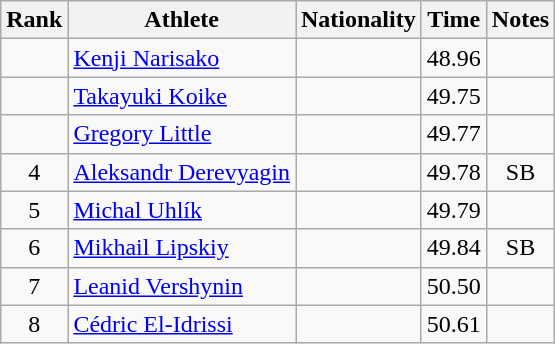<table class="wikitable sortable" style="text-align:center">
<tr>
<th>Rank</th>
<th>Athlete</th>
<th>Nationality</th>
<th>Time</th>
<th>Notes</th>
</tr>
<tr>
<td></td>
<td align="left"><a href='#'>Kenji Narisako</a></td>
<td align=left></td>
<td>48.96</td>
<td></td>
</tr>
<tr>
<td></td>
<td align="left"><a href='#'>Takayuki Koike</a></td>
<td align=left></td>
<td>49.75</td>
<td></td>
</tr>
<tr>
<td></td>
<td align="left"><a href='#'>Gregory Little</a></td>
<td align=left></td>
<td>49.77</td>
<td></td>
</tr>
<tr>
<td>4</td>
<td align="left"><a href='#'>Aleksandr Derevyagin</a></td>
<td align=left></td>
<td>49.78</td>
<td>SB</td>
</tr>
<tr>
<td>5</td>
<td align="left"><a href='#'>Michal Uhlík</a></td>
<td align=left></td>
<td>49.79</td>
<td></td>
</tr>
<tr>
<td>6</td>
<td align="left"><a href='#'>Mikhail Lipskiy</a></td>
<td align=left></td>
<td>49.84</td>
<td>SB</td>
</tr>
<tr>
<td>7</td>
<td align="left"><a href='#'>Leanid Vershynin</a></td>
<td align=left></td>
<td>50.50</td>
<td></td>
</tr>
<tr>
<td>8</td>
<td align="left"><a href='#'>Cédric El-Idrissi</a></td>
<td align=left></td>
<td>50.61</td>
<td></td>
</tr>
</table>
